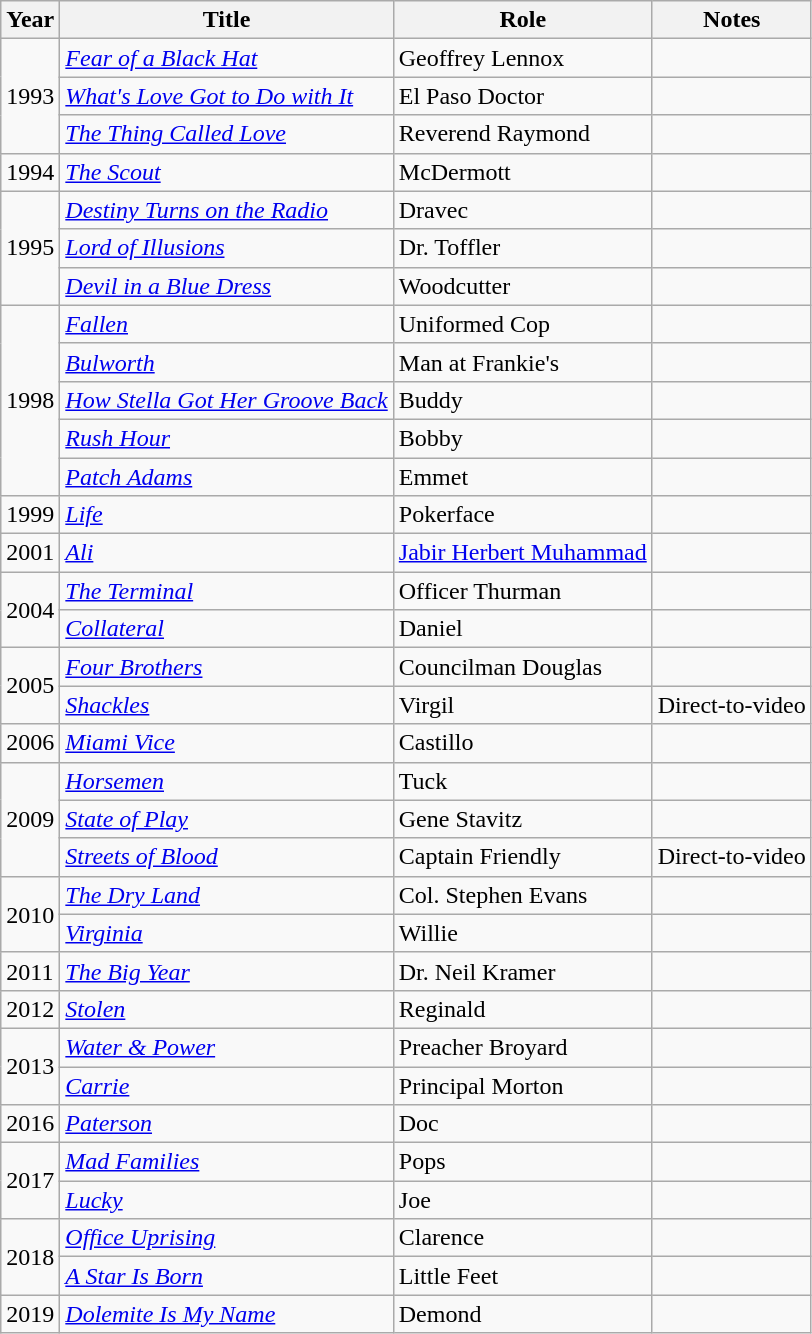<table class = "wikitable sortable">
<tr>
<th>Year</th>
<th>Title</th>
<th>Role</th>
<th>Notes</th>
</tr>
<tr>
<td rowspan=3>1993</td>
<td><em><a href='#'>Fear of a Black Hat</a></em></td>
<td>Geoffrey Lennox</td>
<td></td>
</tr>
<tr>
<td><em><a href='#'>What's Love Got to Do with It</a></em></td>
<td>El Paso Doctor</td>
<td></td>
</tr>
<tr>
<td><em><a href='#'>The Thing Called Love</a></em></td>
<td>Reverend Raymond</td>
<td></td>
</tr>
<tr>
<td>1994</td>
<td><em><a href='#'>The Scout</a></em></td>
<td>McDermott</td>
<td></td>
</tr>
<tr>
<td rowspan=3>1995</td>
<td><em><a href='#'>Destiny Turns on the Radio</a></em></td>
<td>Dravec</td>
<td></td>
</tr>
<tr>
<td><em><a href='#'>Lord of Illusions</a></em></td>
<td>Dr. Toffler</td>
<td></td>
</tr>
<tr>
<td><em><a href='#'>Devil in a Blue Dress</a></em></td>
<td>Woodcutter</td>
<td></td>
</tr>
<tr>
<td rowspan=5>1998</td>
<td><em><a href='#'>Fallen</a></em></td>
<td>Uniformed Cop</td>
<td></td>
</tr>
<tr>
<td><em><a href='#'>Bulworth</a></em></td>
<td>Man at Frankie's</td>
<td></td>
</tr>
<tr>
<td><em><a href='#'>How Stella Got Her Groove Back</a></em></td>
<td>Buddy</td>
<td></td>
</tr>
<tr>
<td><em><a href='#'>Rush Hour</a></em></td>
<td>Bobby</td>
<td></td>
</tr>
<tr>
<td><em><a href='#'>Patch Adams</a></em></td>
<td>Emmet</td>
<td></td>
</tr>
<tr>
<td>1999</td>
<td><em><a href='#'>Life</a></em></td>
<td>Pokerface</td>
<td></td>
</tr>
<tr>
<td>2001</td>
<td><em><a href='#'>Ali</a></em></td>
<td><a href='#'>Jabir Herbert Muhammad</a></td>
<td></td>
</tr>
<tr>
<td rowspan=2>2004</td>
<td><em><a href='#'>The Terminal</a></em></td>
<td>Officer Thurman</td>
<td></td>
</tr>
<tr>
<td><em><a href='#'>Collateral</a></em></td>
<td>Daniel</td>
<td></td>
</tr>
<tr>
<td rowspan=2>2005</td>
<td><em><a href='#'>Four Brothers</a></em></td>
<td>Councilman Douglas</td>
<td></td>
</tr>
<tr>
<td><em><a href='#'>Shackles</a></em></td>
<td>Virgil</td>
<td>Direct-to-video</td>
</tr>
<tr>
<td>2006</td>
<td><em><a href='#'>Miami Vice</a></em></td>
<td>Castillo</td>
<td></td>
</tr>
<tr>
<td rowspan=3>2009</td>
<td><em><a href='#'>Horsemen</a></em></td>
<td>Tuck</td>
<td></td>
</tr>
<tr>
<td><em><a href='#'>State of Play</a></em></td>
<td>Gene Stavitz</td>
<td></td>
</tr>
<tr>
<td><em><a href='#'>Streets of Blood</a></em></td>
<td>Captain Friendly</td>
<td>Direct-to-video</td>
</tr>
<tr>
<td rowspan=2>2010</td>
<td><em><a href='#'>The Dry Land</a></em></td>
<td>Col. Stephen Evans</td>
<td></td>
</tr>
<tr>
<td><em><a href='#'>Virginia</a></em></td>
<td>Willie</td>
<td></td>
</tr>
<tr>
<td>2011</td>
<td><em><a href='#'>The Big Year</a></em></td>
<td>Dr. Neil Kramer</td>
<td></td>
</tr>
<tr>
<td>2012</td>
<td><em><a href='#'>Stolen</a></em></td>
<td>Reginald</td>
<td></td>
</tr>
<tr>
<td rowspan=2>2013</td>
<td><em><a href='#'>Water & Power</a></em></td>
<td>Preacher Broyard</td>
<td></td>
</tr>
<tr>
<td><em><a href='#'>Carrie</a></em></td>
<td>Principal Morton</td>
<td></td>
</tr>
<tr>
<td>2016</td>
<td><em><a href='#'>Paterson</a></em></td>
<td>Doc</td>
<td></td>
</tr>
<tr>
<td rowspan=2>2017</td>
<td><em><a href='#'>Mad Families</a></em></td>
<td>Pops</td>
<td></td>
</tr>
<tr>
<td><em><a href='#'>Lucky</a></em></td>
<td>Joe</td>
<td></td>
</tr>
<tr>
<td rowspan=2>2018</td>
<td><em><a href='#'>Office Uprising</a></em></td>
<td>Clarence</td>
<td></td>
</tr>
<tr>
<td><em><a href='#'>A Star Is Born</a></em></td>
<td>Little Feet</td>
<td></td>
</tr>
<tr>
<td>2019</td>
<td><em><a href='#'>Dolemite Is My Name</a></em></td>
<td>Demond</td>
<td></td>
</tr>
</table>
